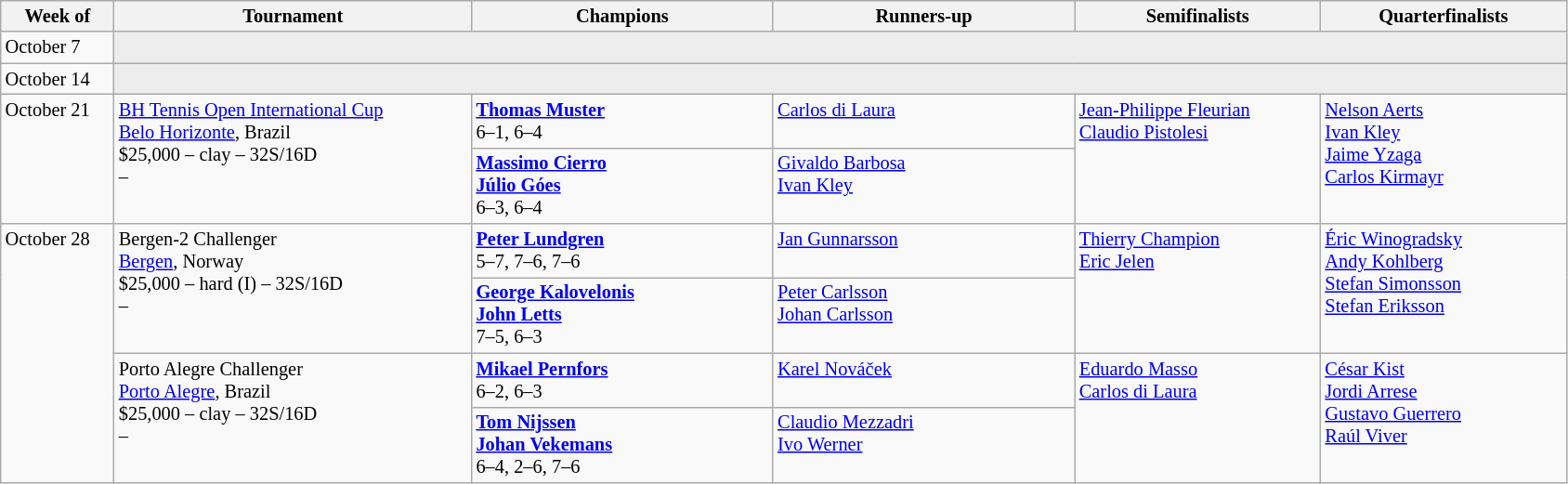<table class="wikitable" style="font-size:85%;">
<tr>
<th width="75">Week of</th>
<th width="250">Tournament</th>
<th width="210">Champions</th>
<th width="210">Runners-up</th>
<th width="170">Semifinalists</th>
<th width="170">Quarterfinalists</th>
</tr>
<tr valign="top">
<td rowspan="1">October 7</td>
<td colspan="5" bgcolor="#ededed"></td>
</tr>
<tr valign="top">
<td rowspan="1">October 14</td>
<td colspan="5" bgcolor="#ededed"></td>
</tr>
<tr valign="top">
<td rowspan="2">October 21</td>
<td rowspan="2"><a href='#'>BH Tennis Open International Cup</a><br> <a href='#'>Belo Horizonte</a>, Brazil<br>$25,000 – clay – 32S/16D<br>  – </td>
<td> <strong><a href='#'>Thomas Muster</a></strong> <br>6–1, 6–4</td>
<td> <a href='#'>Carlos di Laura</a></td>
<td rowspan="2"> <a href='#'>Jean-Philippe Fleurian</a> <br>  <a href='#'>Claudio Pistolesi</a></td>
<td rowspan="2"> <a href='#'>Nelson Aerts</a> <br>  <a href='#'>Ivan Kley</a> <br> <a href='#'>Jaime Yzaga</a> <br>  <a href='#'>Carlos Kirmayr</a></td>
</tr>
<tr valign="top">
<td> <strong><a href='#'>Massimo Cierro</a></strong> <br> <strong><a href='#'>Júlio Góes</a></strong><br>6–3, 6–4</td>
<td> <a href='#'>Givaldo Barbosa</a> <br> <a href='#'>Ivan Kley</a></td>
</tr>
<tr valign="top">
<td rowspan="4">October 28</td>
<td rowspan="2">Bergen-2 Challenger<br> <a href='#'>Bergen</a>, Norway<br>$25,000 – hard (I) – 32S/16D<br>  – </td>
<td> <strong><a href='#'>Peter Lundgren</a></strong> <br>5–7, 7–6, 7–6</td>
<td> <a href='#'>Jan Gunnarsson</a></td>
<td rowspan="2"> <a href='#'>Thierry Champion</a> <br>  <a href='#'>Eric Jelen</a></td>
<td rowspan="2"> <a href='#'>Éric Winogradsky</a> <br> <a href='#'>Andy Kohlberg</a> <br> <a href='#'>Stefan Simonsson</a> <br>  <a href='#'>Stefan Eriksson</a></td>
</tr>
<tr valign="top">
<td> <strong><a href='#'>George Kalovelonis</a></strong> <br> <strong><a href='#'>John Letts</a></strong><br>7–5, 6–3</td>
<td> <a href='#'>Peter Carlsson</a> <br>  <a href='#'>Johan Carlsson</a></td>
</tr>
<tr valign="top">
<td rowspan="2">Porto Alegre Challenger<br> <a href='#'>Porto Alegre</a>, Brazil<br>$25,000 – clay – 32S/16D<br>  – </td>
<td> <strong><a href='#'>Mikael Pernfors</a></strong> <br>6–2, 6–3</td>
<td> <a href='#'>Karel Nováček</a></td>
<td rowspan="2"> <a href='#'>Eduardo Masso</a> <br>  <a href='#'>Carlos di Laura</a></td>
<td rowspan="2"> <a href='#'>César Kist</a> <br>  <a href='#'>Jordi Arrese</a> <br> <a href='#'>Gustavo Guerrero</a> <br>  <a href='#'>Raúl Viver</a></td>
</tr>
<tr valign="top">
<td> <strong><a href='#'>Tom Nijssen</a></strong> <br> <strong><a href='#'>Johan Vekemans</a></strong><br>6–4, 2–6, 7–6</td>
<td> <a href='#'>Claudio Mezzadri</a> <br> <a href='#'>Ivo Werner</a></td>
</tr>
</table>
